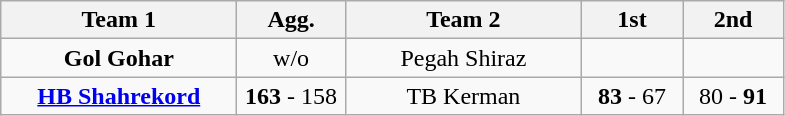<table class="wikitable" style="text-align:center">
<tr>
<th width=150>Team 1</th>
<th width=65>Agg.</th>
<th width=150>Team 2</th>
<th width=60>1st</th>
<th width=60>2nd</th>
</tr>
<tr>
<td><strong>Gol Gohar</strong></td>
<td>w/o</td>
<td>Pegah Shiraz</td>
<td></td>
<td></td>
</tr>
<tr>
<td><strong><a href='#'>HB Shahrekord</a></strong></td>
<td><strong>163</strong> - 158</td>
<td>TB Kerman</td>
<td><strong>83</strong> - 67</td>
<td>80 - <strong>91</strong></td>
</tr>
</table>
